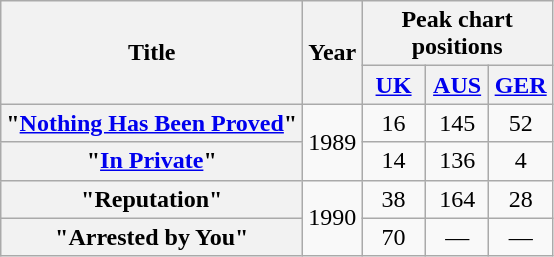<table class="wikitable plainrowheaders" style="text-align:center">
<tr>
<th scope="col" rowspan="2">Title</th>
<th scope="col" rowspan="2">Year</th>
<th scope="col" colspan="3">Peak chart positions</th>
</tr>
<tr>
<th width="35"><a href='#'>UK</a><br></th>
<th width="35"><a href='#'>AUS</a><br></th>
<th width="35"><a href='#'>GER</a><br></th>
</tr>
<tr>
<th scope="row">"<a href='#'>Nothing Has Been Proved</a>"</th>
<td rowspan="2">1989</td>
<td>16</td>
<td>145</td>
<td>52</td>
</tr>
<tr>
<th scope="row">"<a href='#'>In Private</a>"</th>
<td>14</td>
<td>136</td>
<td>4</td>
</tr>
<tr>
<th scope="row">"Reputation"</th>
<td rowspan="2">1990</td>
<td>38</td>
<td>164</td>
<td>28</td>
</tr>
<tr>
<th scope="row">"Arrested by You"</th>
<td>70</td>
<td>—</td>
<td>—</td>
</tr>
</table>
